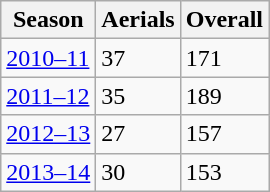<table class="wikitable sortable">
<tr>
<th>Season</th>
<th>Aerials</th>
<th>Overall</th>
</tr>
<tr>
<td><a href='#'>2010–11</a></td>
<td>37</td>
<td>171</td>
</tr>
<tr>
<td><a href='#'>2011–12</a></td>
<td>35</td>
<td>189</td>
</tr>
<tr>
<td><a href='#'>2012–13</a></td>
<td>27</td>
<td>157</td>
</tr>
<tr>
<td><a href='#'>2013–14</a></td>
<td>30</td>
<td>153</td>
</tr>
</table>
